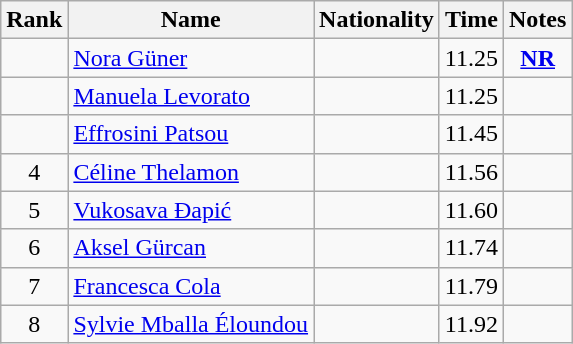<table class="wikitable sortable" style="text-align:center">
<tr>
<th>Rank</th>
<th>Name</th>
<th>Nationality</th>
<th>Time</th>
<th>Notes</th>
</tr>
<tr>
<td></td>
<td align=left><a href='#'>Nora Güner</a></td>
<td align=left></td>
<td>11.25</td>
<td><strong><a href='#'>NR</a></strong></td>
</tr>
<tr>
<td></td>
<td align=left><a href='#'>Manuela Levorato</a></td>
<td align=left></td>
<td>11.25</td>
<td></td>
</tr>
<tr>
<td></td>
<td align=left><a href='#'>Effrosini Patsou</a></td>
<td align=left></td>
<td>11.45</td>
<td></td>
</tr>
<tr>
<td>4</td>
<td align=left><a href='#'>Céline Thelamon</a></td>
<td align=left></td>
<td>11.56</td>
<td></td>
</tr>
<tr>
<td>5</td>
<td align=left><a href='#'>Vukosava Đapić</a></td>
<td align=left></td>
<td>11.60</td>
<td></td>
</tr>
<tr>
<td>6</td>
<td align=left><a href='#'>Aksel Gürcan</a></td>
<td align=left></td>
<td>11.74</td>
<td></td>
</tr>
<tr>
<td>7</td>
<td align=left><a href='#'>Francesca Cola</a></td>
<td align=left></td>
<td>11.79</td>
<td></td>
</tr>
<tr>
<td>8</td>
<td align=left><a href='#'>Sylvie Mballa Éloundou</a></td>
<td align=left></td>
<td>11.92</td>
<td></td>
</tr>
</table>
